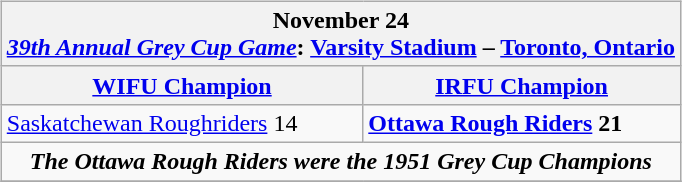<table cellspacing="10">
<tr>
<td valign="top"><br><table class="wikitable">
<tr>
<th bgcolor="#DDDDDD" colspan="4">November 24<br><em><a href='#'>39th Annual Grey Cup Game</a></em>: <a href='#'>Varsity Stadium</a> – <a href='#'>Toronto, Ontario</a></th>
</tr>
<tr>
<th><a href='#'>WIFU Champion</a></th>
<th><a href='#'>IRFU Champion</a></th>
</tr>
<tr>
<td><a href='#'>Saskatchewan Roughriders</a> 14</td>
<td><strong><a href='#'>Ottawa Rough Riders</a> 21</strong></td>
</tr>
<tr>
<td align="center" colspan="4"><strong><em>The Ottawa Rough Riders were the 1951 Grey Cup Champions</em></strong></td>
</tr>
<tr>
</tr>
</table>
</td>
</tr>
</table>
